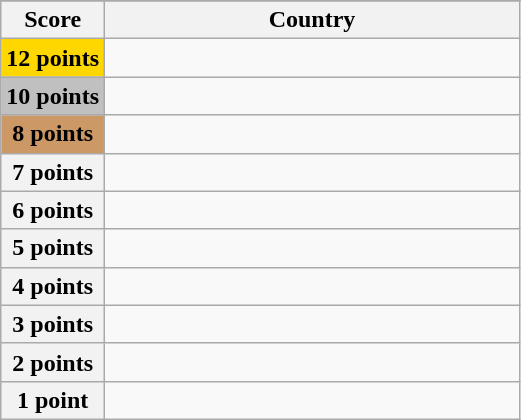<table class="wikitable">
<tr>
</tr>
<tr>
<th scope="col" width="20%">Score</th>
<th scope="col">Country</th>
</tr>
<tr>
<th scope="row" style="background:gold">12 points</th>
<td></td>
</tr>
<tr>
<th scope="row" style="background:silver">10 points</th>
<td></td>
</tr>
<tr>
<th scope="row" style="background:#CC9966">8 points</th>
<td></td>
</tr>
<tr>
<th scope="row">7 points</th>
<td></td>
</tr>
<tr>
<th scope="row">6 points</th>
<td></td>
</tr>
<tr>
<th scope="row">5 points</th>
<td></td>
</tr>
<tr>
<th scope="row">4 points</th>
<td></td>
</tr>
<tr>
<th scope="row">3 points</th>
<td></td>
</tr>
<tr>
<th scope="row">2 points</th>
<td></td>
</tr>
<tr>
<th scope="row">1 point</th>
<td></td>
</tr>
</table>
